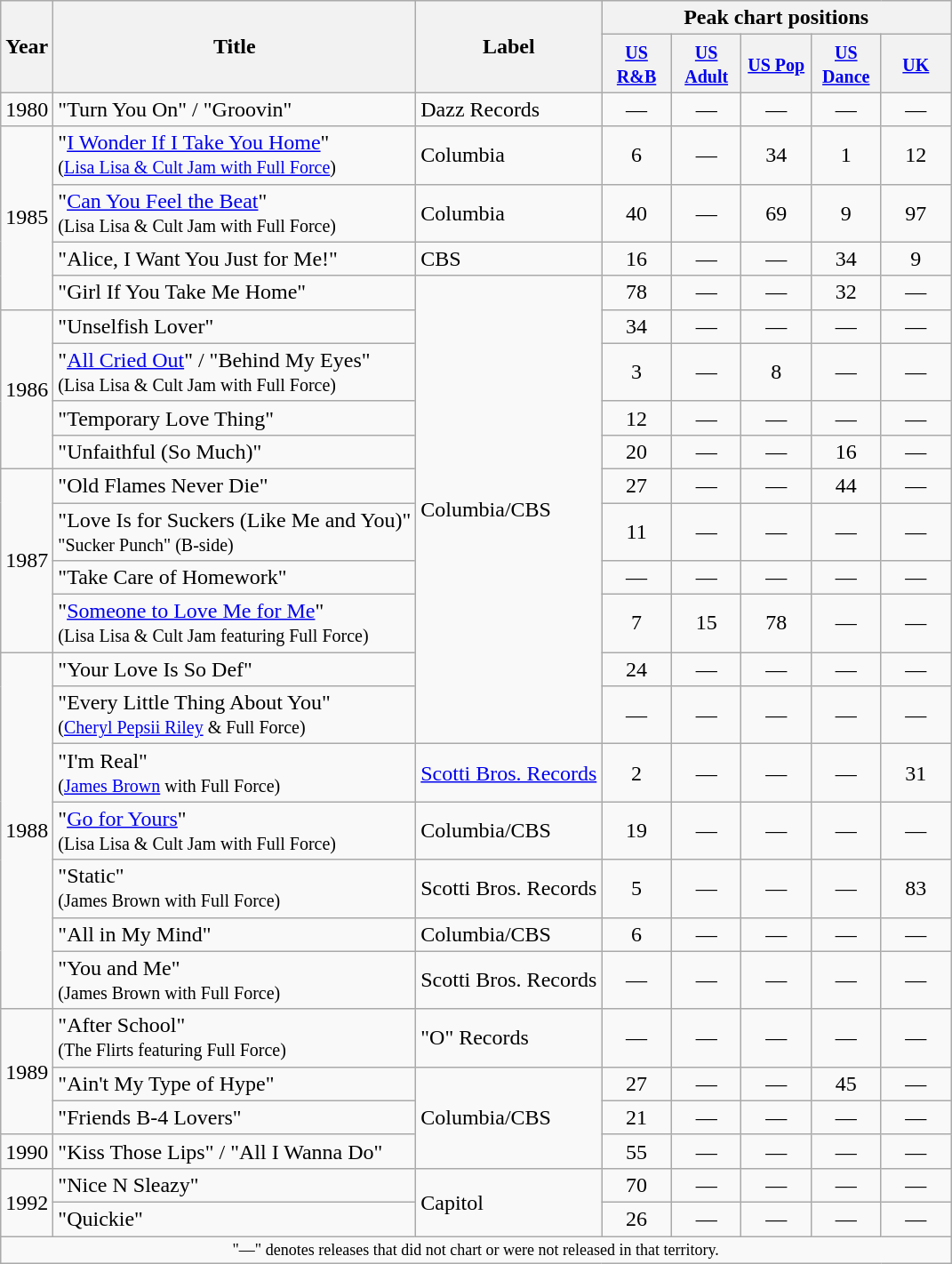<table class="wikitable">
<tr>
<th scope="col" rowspan="2">Year</th>
<th scope="col" rowspan="2">Title</th>
<th scope="col" rowspan="2">Label</th>
<th scope="col" colspan="5">Peak chart positions</th>
</tr>
<tr>
<th style="width:45px;"><small><a href='#'>US R&B</a></small><br></th>
<th style="width:45px;"><small><a href='#'>US Adult</a></small></th>
<th style="width:45px;"><small><a href='#'>US Pop</a></small><br></th>
<th style="width:45px;"><small><a href='#'>US Dance</a></small><br></th>
<th style="width:45px;"><small><a href='#'>UK</a></small><br></th>
</tr>
<tr>
<td>1980</td>
<td>"Turn You On" / "Groovin"</td>
<td>Dazz Records</td>
<td align=center>—</td>
<td align=center>—</td>
<td align=center>—</td>
<td align=center>—</td>
<td align=center>—</td>
</tr>
<tr>
<td rowspan="4">1985</td>
<td>"<a href='#'>I Wonder If I Take You Home</a>" <br><small>(<a href='#'>Lisa Lisa & Cult Jam with Full Force</a>)</small></td>
<td>Columbia</td>
<td align=center>6</td>
<td align=center>—</td>
<td align=center>34</td>
<td align=center>1</td>
<td align=center>12</td>
</tr>
<tr>
<td>"<a href='#'>Can You Feel the Beat</a>" <br><small>(Lisa Lisa & Cult Jam with Full Force)</small></td>
<td>Columbia</td>
<td align=center>40</td>
<td align=center>—</td>
<td align=center>69</td>
<td align=center>9</td>
<td align=center>97</td>
</tr>
<tr>
<td>"Alice, I Want You Just for Me!"</td>
<td>CBS</td>
<td align=center>16</td>
<td align=center>—</td>
<td align=center>—</td>
<td align=center>34</td>
<td align=center>9</td>
</tr>
<tr>
<td>"Girl If You Take Me Home"</td>
<td rowspan="11">Columbia/CBS</td>
<td align=center>78</td>
<td align=center>—</td>
<td align=center>—</td>
<td align=center>32</td>
<td align=center>—</td>
</tr>
<tr>
<td rowspan="4">1986</td>
<td>"Unselfish Lover"</td>
<td align=center>34</td>
<td align=center>—</td>
<td align=center>—</td>
<td align=center>—</td>
<td align=center>—</td>
</tr>
<tr>
<td>"<a href='#'>All Cried Out</a>" / "Behind My Eyes" <br><small>(Lisa Lisa & Cult Jam with Full Force)</small></td>
<td align=center>3</td>
<td align=center>—</td>
<td align=center>8</td>
<td align=center>—</td>
<td align=center>—</td>
</tr>
<tr>
<td>"Temporary Love Thing"</td>
<td align=center>12</td>
<td align=center>—</td>
<td align=center>—</td>
<td align=center>—</td>
<td align=center>—</td>
</tr>
<tr>
<td>"Unfaithful (So Much)"</td>
<td align=center>20</td>
<td align=center>—</td>
<td align=center>—</td>
<td align=center>16</td>
<td align=center>—</td>
</tr>
<tr>
<td rowspan="4">1987</td>
<td>"Old Flames Never Die"</td>
<td align=center>27</td>
<td align=center>—</td>
<td align=center>—</td>
<td align=center>44</td>
<td align=center>—</td>
</tr>
<tr>
<td>"Love Is for Suckers (Like Me and You)"<br><small>"Sucker Punch" (B-side)</small></td>
<td align=center>11</td>
<td align=center>—</td>
<td align=center>—</td>
<td align=center>—</td>
<td align=center>—</td>
</tr>
<tr>
<td>"Take Care of Homework"</td>
<td align=center>—</td>
<td align=center>—</td>
<td align=center>—</td>
<td align=center>—</td>
<td align=center>—</td>
</tr>
<tr>
<td>"<a href='#'>Someone to Love Me for Me</a>" <br><small>(Lisa Lisa & Cult Jam featuring Full Force)</small></td>
<td align=center>7</td>
<td align=center>15</td>
<td align=center>78</td>
<td align=center>—</td>
<td align=center>—</td>
</tr>
<tr>
<td rowspan="7">1988</td>
<td>"Your Love Is So Def"</td>
<td align=center>24</td>
<td align=center>—</td>
<td align=center>—</td>
<td align=center>—</td>
<td align=center>—</td>
</tr>
<tr>
<td>"Every Little Thing About You" <br><small>(<a href='#'>Cheryl Pepsii Riley</a> & Full Force)</small></td>
<td align=center>—</td>
<td align=center>—</td>
<td align=center>—</td>
<td align=center>—</td>
<td align=center>—</td>
</tr>
<tr>
<td>"I'm Real" <br><small>(<a href='#'>James Brown</a> with Full Force)</small></td>
<td><a href='#'>Scotti Bros. Records</a></td>
<td align=center>2</td>
<td align=center>—</td>
<td align=center>—</td>
<td align=center>—</td>
<td align=center>31</td>
</tr>
<tr>
<td>"<a href='#'>Go for Yours</a>" <br><small>(Lisa Lisa & Cult Jam with Full Force)</small></td>
<td>Columbia/CBS</td>
<td align=center>19</td>
<td align=center>—</td>
<td align=center>—</td>
<td align=center>—</td>
<td align=center>—</td>
</tr>
<tr>
<td>"Static" <br><small>(James Brown with Full Force)</small></td>
<td>Scotti Bros. Records</td>
<td align=center>5</td>
<td align=center>—</td>
<td align=center>—</td>
<td align=center>—</td>
<td align=center>83</td>
</tr>
<tr>
<td>"All in My Mind"</td>
<td>Columbia/CBS</td>
<td align=center>6</td>
<td align=center>—</td>
<td align=center>—</td>
<td align=center>—</td>
<td align=center>—</td>
</tr>
<tr>
<td>"You and Me" <br><small>(James Brown with Full Force)</small></td>
<td>Scotti Bros. Records</td>
<td align=center>—</td>
<td align=center>—</td>
<td align=center>—</td>
<td align=center>—</td>
<td align=center>—</td>
</tr>
<tr>
<td rowspan="3">1989</td>
<td>"After School" <br><small>(The Flirts featuring Full Force)</small></td>
<td>"O" Records</td>
<td align=center>—</td>
<td align=center>—</td>
<td align=center>—</td>
<td align=center>—</td>
<td align=center>—</td>
</tr>
<tr>
<td>"Ain't My Type of Hype"</td>
<td rowspan="3">Columbia/CBS</td>
<td align=center>27</td>
<td align=center>—</td>
<td align=center>—</td>
<td align=center>45</td>
<td align=center>—</td>
</tr>
<tr>
<td>"Friends B-4 Lovers"</td>
<td align=center>21</td>
<td align=center>—</td>
<td align=center>—</td>
<td align=center>—</td>
<td align=center>—</td>
</tr>
<tr>
<td rowspan="1">1990</td>
<td>"Kiss Those Lips" / "All I Wanna Do"</td>
<td align=center>55</td>
<td align=center>—</td>
<td align=center>—</td>
<td align=center>—</td>
<td align=center>—</td>
</tr>
<tr>
<td rowspan="2">1992</td>
<td>"Nice N Sleazy"</td>
<td rowspan="2">Capitol</td>
<td align=center>70</td>
<td align=center>—</td>
<td align=center>—</td>
<td align=center>—</td>
<td align=center>—</td>
</tr>
<tr>
<td>"Quickie"</td>
<td align=center>26</td>
<td align=center>—</td>
<td align=center>—</td>
<td align=center>—</td>
<td align=center>—</td>
</tr>
<tr>
<td colspan="8" style="text-align:center; font-size:9pt;">"—" denotes releases that did not chart or were not released in that territory.</td>
</tr>
</table>
